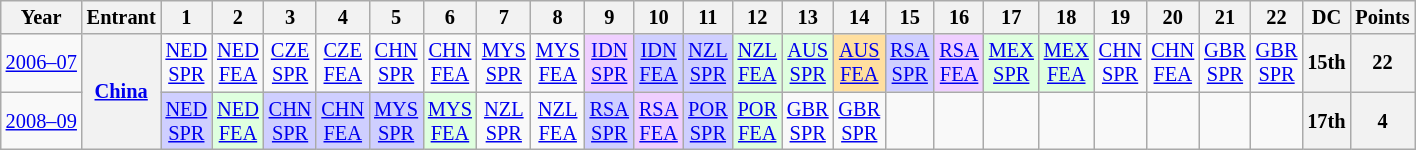<table class="wikitable" style="text-align:center; font-size:85%">
<tr>
<th>Year</th>
<th>Entrant</th>
<th>1</th>
<th>2</th>
<th>3</th>
<th>4</th>
<th>5</th>
<th>6</th>
<th>7</th>
<th>8</th>
<th>9</th>
<th>10</th>
<th>11</th>
<th>12</th>
<th>13</th>
<th>14</th>
<th>15</th>
<th>16</th>
<th>17</th>
<th>18</th>
<th>19</th>
<th>20</th>
<th>21</th>
<th>22</th>
<th>DC</th>
<th>Points</th>
</tr>
<tr>
<td nowrap><a href='#'>2006–07</a></td>
<th rowspan=2><a href='#'>China</a></th>
<td><a href='#'>NED<br>SPR</a></td>
<td><a href='#'>NED<br>FEA</a></td>
<td><a href='#'>CZE<br>SPR</a></td>
<td><a href='#'>CZE<br>FEA</a></td>
<td><a href='#'>CHN<br>SPR</a></td>
<td><a href='#'>CHN<br>FEA</a></td>
<td><a href='#'>MYS<br>SPR</a></td>
<td><a href='#'>MYS<br>FEA</a></td>
<td style="background:#EFCFFF;"><a href='#'>IDN<br>SPR</a><br></td>
<td style="background:#CFCFFF;"><a href='#'>IDN<br>FEA</a><br></td>
<td style="background:#CFCFFF;"><a href='#'>NZL<br>SPR</a><br></td>
<td style="background:#DFFFDF;"><a href='#'>NZL<br>FEA</a><br></td>
<td style="background:#DFFFDF;"><a href='#'>AUS<br>SPR</a><br></td>
<td style="background:#FFDF9F;"><a href='#'>AUS<br>FEA</a><br></td>
<td style="background:#CFCFFF;"><a href='#'>RSA<br>SPR</a><br></td>
<td style="background:#EFCFFF;"><a href='#'>RSA<br>FEA</a><br></td>
<td style="background:#DFFFDF;"><a href='#'>MEX<br>SPR</a><br></td>
<td style="background:#DFFFDF;"><a href='#'>MEX<br>FEA</a><br></td>
<td><a href='#'>CHN<br>SPR</a></td>
<td><a href='#'>CHN<br>FEA</a></td>
<td><a href='#'>GBR<br>SPR</a></td>
<td><a href='#'>GBR<br>SPR</a></td>
<th>15th</th>
<th>22</th>
</tr>
<tr>
<td nowrap><a href='#'>2008–09</a></td>
<td style="background:#CFCFFF;"><a href='#'>NED<br>SPR</a><br></td>
<td style="background:#DFFFDF;"><a href='#'>NED<br>FEA</a><br></td>
<td style="background:#CFCFFF;"><a href='#'>CHN<br>SPR</a><br></td>
<td style="background:#CFCFFF;"><a href='#'>CHN<br>FEA</a><br></td>
<td style="background:#CFCFFF;"><a href='#'>MYS<br>SPR</a><br></td>
<td style="background:#DFFFDF;"><a href='#'>MYS<br>FEA</a><br></td>
<td><a href='#'>NZL<br>SPR</a></td>
<td><a href='#'>NZL<br>FEA</a></td>
<td style="background:#CFCFFF;"><a href='#'>RSA<br>SPR</a><br></td>
<td style="background:#EFCFFF;"><a href='#'>RSA<br>FEA</a><br></td>
<td style="background:#CFCFFF;"><a href='#'>POR<br>SPR</a><br></td>
<td style="background:#DFFFDF;"><a href='#'>POR<br>FEA</a><br></td>
<td><a href='#'>GBR<br>SPR</a></td>
<td><a href='#'>GBR<br>SPR</a></td>
<td></td>
<td></td>
<td></td>
<td></td>
<td></td>
<td></td>
<td></td>
<td></td>
<th>17th</th>
<th>4</th>
</tr>
</table>
